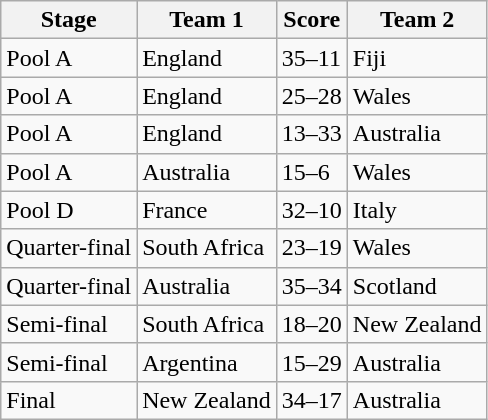<table class="wikitable">
<tr>
<th>Stage</th>
<th>Team 1</th>
<th>Score</th>
<th>Team 2</th>
</tr>
<tr>
<td>Pool A</td>
<td>England</td>
<td>35–11</td>
<td>Fiji</td>
</tr>
<tr>
<td>Pool A</td>
<td>England</td>
<td>25–28</td>
<td>Wales</td>
</tr>
<tr>
<td>Pool A</td>
<td>England</td>
<td>13–33</td>
<td>Australia</td>
</tr>
<tr>
<td>Pool A</td>
<td>Australia</td>
<td>15–6</td>
<td>Wales</td>
</tr>
<tr>
<td>Pool D</td>
<td>France</td>
<td>32–10</td>
<td>Italy</td>
</tr>
<tr>
<td>Quarter-final</td>
<td>South Africa</td>
<td>23–19</td>
<td>Wales</td>
</tr>
<tr>
<td>Quarter-final</td>
<td>Australia</td>
<td>35–34</td>
<td>Scotland</td>
</tr>
<tr>
<td>Semi-final</td>
<td>South Africa</td>
<td>18–20</td>
<td>New Zealand</td>
</tr>
<tr>
<td>Semi-final</td>
<td>Argentina</td>
<td>15–29</td>
<td>Australia</td>
</tr>
<tr>
<td>Final</td>
<td>New Zealand</td>
<td>34–17</td>
<td>Australia</td>
</tr>
</table>
